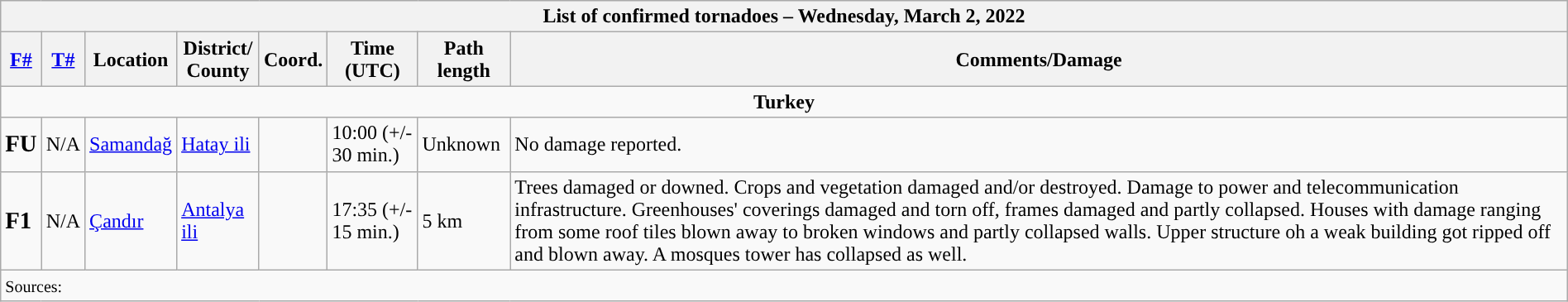<table class="wikitable collapsible" width="100%">
<tr>
<th colspan="8">List of confirmed tornadoes – Wednesday, March 2, 2022</th>
</tr>
<tr>
<th><a href='#'>F#</a></th>
<th><a href='#'>T#</a></th>
<th>Location</th>
<th>District/<br>County</th>
<th>Coord.</th>
<th>Time (UTC)</th>
<th>Path length</th>
<th>Comments/Damage</th>
</tr>
<tr>
<td colspan="8" align=center><strong>Turkey</strong></td>
</tr>
<tr>
<td><big><strong>FU</strong></big></td>
<td>N/A</td>
<td><a href='#'>Samandağ</a></td>
<td><a href='#'>Hatay ili</a></td>
<td></td>
<td>10:00 (+/- 30 min.)</td>
<td>Unknown</td>
<td>No damage reported.</td>
</tr>
<tr>
<td><big><strong>F1</strong></big></td>
<td>N/A</td>
<td><a href='#'>Çandır</a></td>
<td><a href='#'>Antalya ili</a></td>
<td></td>
<td>17:35 (+/- 15 min.)</td>
<td>5 km</td>
<td>Trees damaged or downed. Crops and vegetation damaged and/or destroyed. Damage to power and telecommunication infrastructure. Greenhouses' coverings damaged and torn off, frames damaged and partly collapsed. Houses with damage ranging from some roof tiles blown away to broken windows and partly collapsed walls. Upper structure oh a weak building got ripped off and blown away. A mosques tower has collapsed as well.</td>
</tr>
<tr>
<td colspan="8"><small>Sources:  </small></td>
</tr>
</table>
